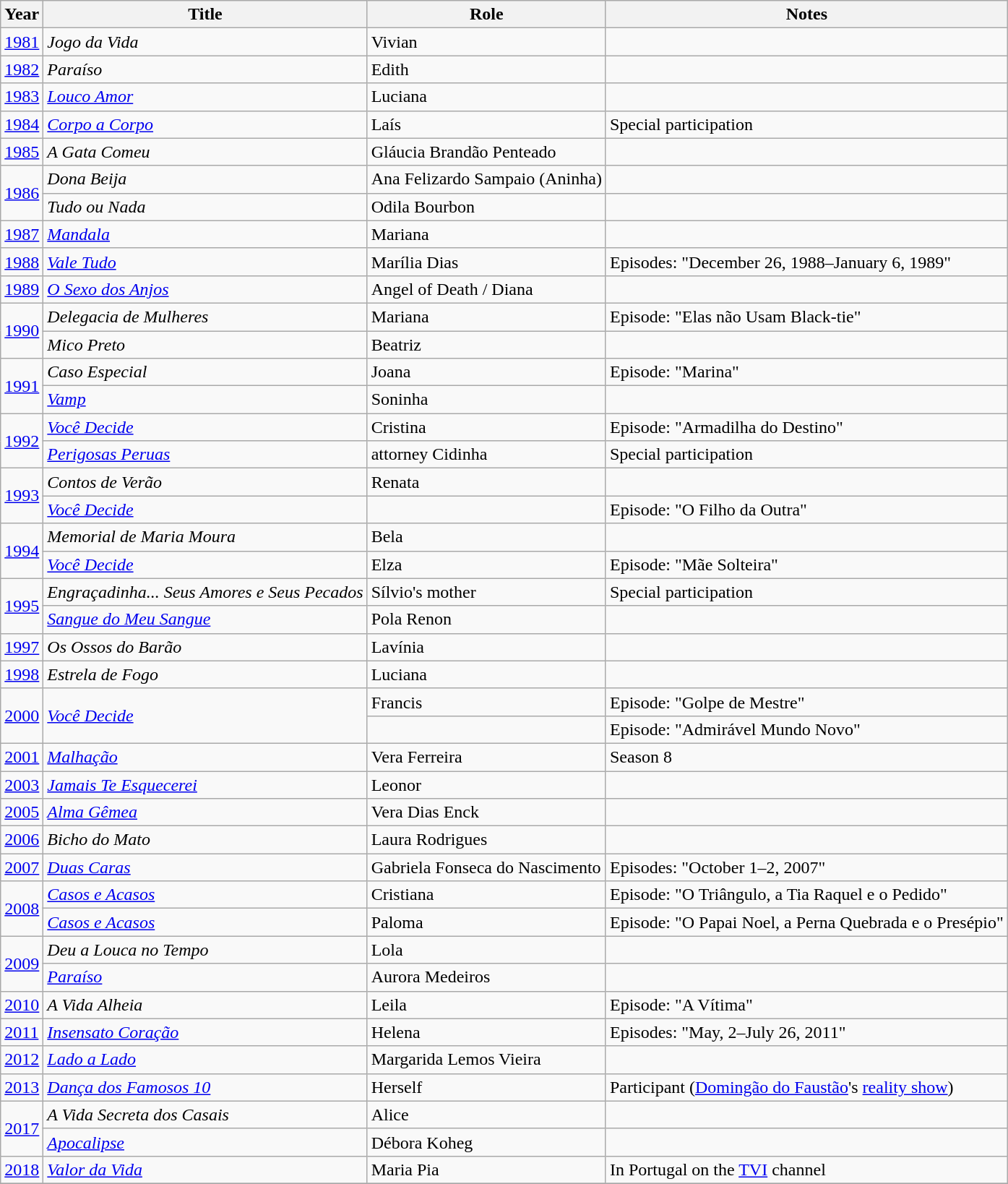<table class="wikitable">
<tr>
<th>Year</th>
<th>Title</th>
<th>Role</th>
<th>Notes</th>
</tr>
<tr>
<td><a href='#'>1981</a></td>
<td><em>Jogo da Vida</em></td>
<td>Vivian</td>
<td></td>
</tr>
<tr>
<td><a href='#'>1982</a></td>
<td><em>Paraíso</em></td>
<td>Edith</td>
<td></td>
</tr>
<tr>
<td><a href='#'>1983</a></td>
<td><em><a href='#'>Louco Amor</a></em></td>
<td>Luciana</td>
<td></td>
</tr>
<tr>
<td><a href='#'>1984</a></td>
<td><em><a href='#'>Corpo a Corpo</a></em></td>
<td>Laís</td>
<td>Special participation</td>
</tr>
<tr>
<td><a href='#'>1985</a></td>
<td><em>A Gata Comeu</em></td>
<td>Gláucia Brandão Penteado</td>
<td></td>
</tr>
<tr>
<td rowspan="2"><a href='#'>1986</a></td>
<td><em>Dona Beija</em></td>
<td>Ana Felizardo Sampaio (Aninha)</td>
<td></td>
</tr>
<tr>
<td><em>Tudo ou Nada</em></td>
<td>Odila Bourbon</td>
<td></td>
</tr>
<tr>
<td><a href='#'>1987</a></td>
<td><em><a href='#'>Mandala</a></em></td>
<td>Mariana</td>
<td></td>
</tr>
<tr>
<td><a href='#'>1988</a></td>
<td><em><a href='#'>Vale Tudo</a></em></td>
<td>Marília Dias</td>
<td>Episodes: "December 26, 1988–January 6, 1989"</td>
</tr>
<tr>
<td><a href='#'>1989</a></td>
<td><em><a href='#'>O Sexo dos Anjos</a></em></td>
<td>Angel of Death / Diana</td>
<td></td>
</tr>
<tr>
<td rowspan="2"><a href='#'>1990</a></td>
<td><em>Delegacia de Mulheres</em></td>
<td>Mariana</td>
<td>Episode: "Elas não Usam Black-tie"</td>
</tr>
<tr>
<td><em>Mico Preto</em></td>
<td>Beatriz</td>
<td></td>
</tr>
<tr>
<td rowspan="2"><a href='#'>1991</a></td>
<td><em>Caso Especial</em></td>
<td>Joana</td>
<td>Episode: "Marina"</td>
</tr>
<tr>
<td><em><a href='#'>Vamp</a></em></td>
<td>Soninha</td>
<td></td>
</tr>
<tr>
<td rowspan="2"><a href='#'>1992</a></td>
<td><em><a href='#'>Você Decide</a></em></td>
<td>Cristina</td>
<td>Episode: "Armadilha do Destino"</td>
</tr>
<tr>
<td><em><a href='#'>Perigosas Peruas</a></em></td>
<td>attorney Cidinha</td>
<td>Special participation</td>
</tr>
<tr>
<td rowspan="2"><a href='#'>1993</a></td>
<td><em>Contos de Verão</em></td>
<td>Renata</td>
<td></td>
</tr>
<tr>
<td><em><a href='#'>Você Decide</a></em></td>
<td></td>
<td>Episode: "O Filho da Outra"</td>
</tr>
<tr>
<td rowspan="2"><a href='#'>1994</a></td>
<td><em>Memorial de Maria Moura</em></td>
<td>Bela</td>
<td></td>
</tr>
<tr>
<td><em><a href='#'>Você Decide</a></em></td>
<td>Elza</td>
<td>Episode: "Mãe Solteira"</td>
</tr>
<tr>
<td rowspan="2"><a href='#'>1995</a></td>
<td><em>Engraçadinha... Seus Amores e Seus Pecados</em></td>
<td>Sílvio's mother</td>
<td>Special participation</td>
</tr>
<tr>
<td><em><a href='#'>Sangue do Meu Sangue</a></em></td>
<td>Pola Renon</td>
<td></td>
</tr>
<tr>
<td><a href='#'>1997</a></td>
<td><em>Os Ossos do Barão</em></td>
<td>Lavínia</td>
<td></td>
</tr>
<tr>
<td><a href='#'>1998</a></td>
<td><em>Estrela de Fogo</em></td>
<td>Luciana</td>
<td></td>
</tr>
<tr>
<td rowspan="2"><a href='#'>2000</a></td>
<td rowspan="2"><em><a href='#'>Você Decide</a></em></td>
<td>Francis</td>
<td>Episode: "Golpe de Mestre"</td>
</tr>
<tr>
<td></td>
<td>Episode: "Admirável Mundo Novo"</td>
</tr>
<tr>
<td><a href='#'>2001</a></td>
<td><em><a href='#'>Malhação</a></em></td>
<td>Vera Ferreira</td>
<td>Season 8</td>
</tr>
<tr>
<td><a href='#'>2003</a></td>
<td><em><a href='#'>Jamais Te Esquecerei</a></em></td>
<td>Leonor</td>
<td></td>
</tr>
<tr>
<td><a href='#'>2005</a></td>
<td><em><a href='#'>Alma Gêmea</a></em></td>
<td>Vera Dias Enck</td>
<td></td>
</tr>
<tr>
<td><a href='#'>2006</a></td>
<td><em>Bicho do Mato</em></td>
<td>Laura Rodrigues</td>
<td></td>
</tr>
<tr>
<td><a href='#'>2007</a></td>
<td><em><a href='#'>Duas Caras</a></em></td>
<td>Gabriela Fonseca do Nascimento</td>
<td>Episodes: "October 1–2, 2007"</td>
</tr>
<tr>
<td rowspan="2"><a href='#'>2008</a></td>
<td><em><a href='#'>Casos e Acasos</a></em></td>
<td>Cristiana</td>
<td>Episode: "O Triângulo, a Tia Raquel e o Pedido"</td>
</tr>
<tr>
<td><em><a href='#'>Casos e Acasos</a></em></td>
<td>Paloma</td>
<td>Episode: "O Papai Noel, a Perna Quebrada e o Presépio"</td>
</tr>
<tr>
<td rowspan="2"><a href='#'>2009</a></td>
<td><em>Deu a Louca no Tempo</em></td>
<td>Lola</td>
<td></td>
</tr>
<tr>
<td><em><a href='#'>Paraíso</a></em></td>
<td>Aurora Medeiros</td>
<td></td>
</tr>
<tr>
<td><a href='#'>2010</a></td>
<td><em>A Vida Alheia</em></td>
<td>Leila</td>
<td>Episode: "A Vítima"</td>
</tr>
<tr>
<td><a href='#'>2011</a></td>
<td><em><a href='#'>Insensato Coração</a></em></td>
<td>Helena</td>
<td>Episodes: "May, 2–July 26, 2011"</td>
</tr>
<tr>
<td><a href='#'>2012</a></td>
<td><em><a href='#'>Lado a Lado</a></em></td>
<td>Margarida Lemos Vieira</td>
<td></td>
</tr>
<tr>
<td><a href='#'>2013</a></td>
<td><em><a href='#'>Dança dos Famosos 10</a></em></td>
<td>Herself</td>
<td>Participant (<a href='#'>Domingão do Faustão</a>'s <a href='#'>reality show</a>)</td>
</tr>
<tr>
<td rowspan="2"><a href='#'>2017</a></td>
<td><em>A Vida Secreta dos Casais</em></td>
<td>Alice</td>
<td></td>
</tr>
<tr>
<td><em><a href='#'>Apocalipse</a></em></td>
<td>Débora Koheg</td>
<td></td>
</tr>
<tr>
<td><a href='#'>2018</a></td>
<td><em><a href='#'>Valor da Vida</a></em></td>
<td>Maria Pia</td>
<td>In Portugal on the <a href='#'>TVI</a> channel</td>
</tr>
<tr>
</tr>
</table>
